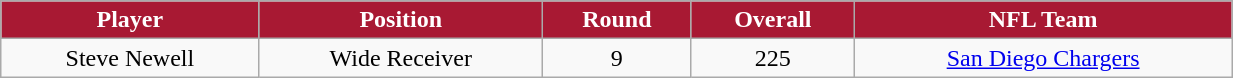<table class="wikitable" width="65%">
<tr align="center" style="background:#A81933;color:#FFFFFF;">
<td><strong>Player</strong></td>
<td><strong>Position</strong></td>
<td><strong>Round</strong></td>
<td><strong>Overall</strong></td>
<td><strong>NFL Team</strong></td>
</tr>
<tr align="center" bgcolor="">
<td>Steve Newell</td>
<td>Wide Receiver</td>
<td>9</td>
<td>225</td>
<td><a href='#'>San Diego Chargers</a></td>
</tr>
</table>
